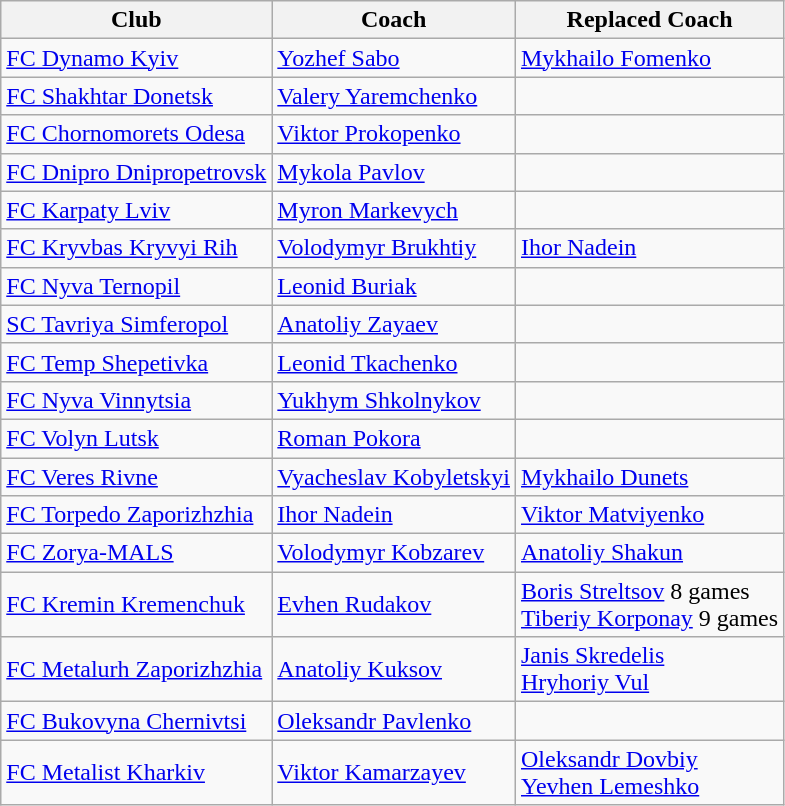<table class="wikitable">
<tr>
<th>Club</th>
<th>Coach</th>
<th>Replaced Coach</th>
</tr>
<tr>
<td><a href='#'>FC Dynamo Kyiv</a></td>
<td> <a href='#'>Yozhef Sabo</a></td>
<td> <a href='#'>Mykhailo Fomenko</a></td>
</tr>
<tr>
<td><a href='#'>FC Shakhtar Donetsk</a></td>
<td> <a href='#'>Valery Yaremchenko</a></td>
<td></td>
</tr>
<tr>
<td><a href='#'>FC Chornomorets Odesa</a></td>
<td> <a href='#'>Viktor Prokopenko</a></td>
<td></td>
</tr>
<tr>
<td><a href='#'>FC Dnipro Dnipropetrovsk</a></td>
<td> <a href='#'>Mykola Pavlov</a></td>
<td></td>
</tr>
<tr>
<td><a href='#'>FC Karpaty Lviv</a></td>
<td> <a href='#'>Myron Markevych</a></td>
<td></td>
</tr>
<tr>
<td><a href='#'>FC Kryvbas Kryvyi Rih</a></td>
<td> <a href='#'>Volodymyr Brukhtiy</a></td>
<td> <a href='#'>Ihor Nadein</a></td>
</tr>
<tr>
<td><a href='#'>FC Nyva Ternopil</a></td>
<td> <a href='#'>Leonid Buriak</a></td>
<td></td>
</tr>
<tr>
<td><a href='#'>SC Tavriya Simferopol</a></td>
<td> <a href='#'>Anatoliy Zayaev</a></td>
<td></td>
</tr>
<tr>
<td><a href='#'>FC Temp Shepetivka</a></td>
<td> <a href='#'>Leonid Tkachenko</a></td>
<td></td>
</tr>
<tr>
<td><a href='#'>FC Nyva Vinnytsia</a></td>
<td> <a href='#'>Yukhym Shkolnykov</a></td>
<td></td>
</tr>
<tr>
<td><a href='#'>FC Volyn Lutsk</a></td>
<td> <a href='#'>Roman Pokora</a></td>
<td></td>
</tr>
<tr>
<td><a href='#'>FC Veres Rivne</a></td>
<td> <a href='#'>Vyacheslav Kobyletskyi</a></td>
<td> <a href='#'>Mykhailo Dunets</a></td>
</tr>
<tr>
<td><a href='#'>FC Torpedo Zaporizhzhia</a></td>
<td> <a href='#'>Ihor Nadein</a></td>
<td> <a href='#'>Viktor Matviyenko</a></td>
</tr>
<tr>
<td><a href='#'>FC Zorya-MALS</a></td>
<td> <a href='#'>Volodymyr Kobzarev</a></td>
<td> <a href='#'>Anatoliy Shakun</a></td>
</tr>
<tr>
<td><a href='#'>FC Kremin Kremenchuk</a></td>
<td> <a href='#'>Evhen Rudakov</a></td>
<td> <a href='#'>Boris Streltsov</a> 8 games <br>  <a href='#'>Tiberiy Korponay</a> 9 games</td>
</tr>
<tr>
<td><a href='#'>FC Metalurh Zaporizhzhia</a></td>
<td> <a href='#'>Anatoliy Kuksov</a></td>
<td> <a href='#'>Janis Skredelis</a><br> <a href='#'>Hryhoriy Vul</a></td>
</tr>
<tr>
<td><a href='#'>FC Bukovyna Chernivtsi</a></td>
<td> <a href='#'>Oleksandr Pavlenko</a></td>
<td></td>
</tr>
<tr>
<td><a href='#'>FC Metalist Kharkiv</a></td>
<td> <a href='#'>Viktor Kamarzayev</a></td>
<td> <a href='#'>Oleksandr Dovbiy</a><br> <a href='#'>Yevhen Lemeshko</a></td>
</tr>
</table>
